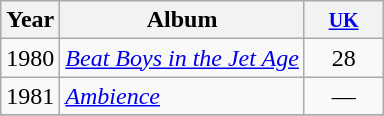<table class="wikitable">
<tr>
<th>Year</th>
<th>Album</th>
<th style="width:45px;"><small><a href='#'>UK</a></small><br></th>
</tr>
<tr>
<td>1980</td>
<td><em><a href='#'>Beat Boys in the Jet Age</a></em></td>
<td align=center>28</td>
</tr>
<tr>
<td>1981</td>
<td><em><a href='#'>Ambience</a></em></td>
<td align=center>—</td>
</tr>
<tr>
</tr>
</table>
